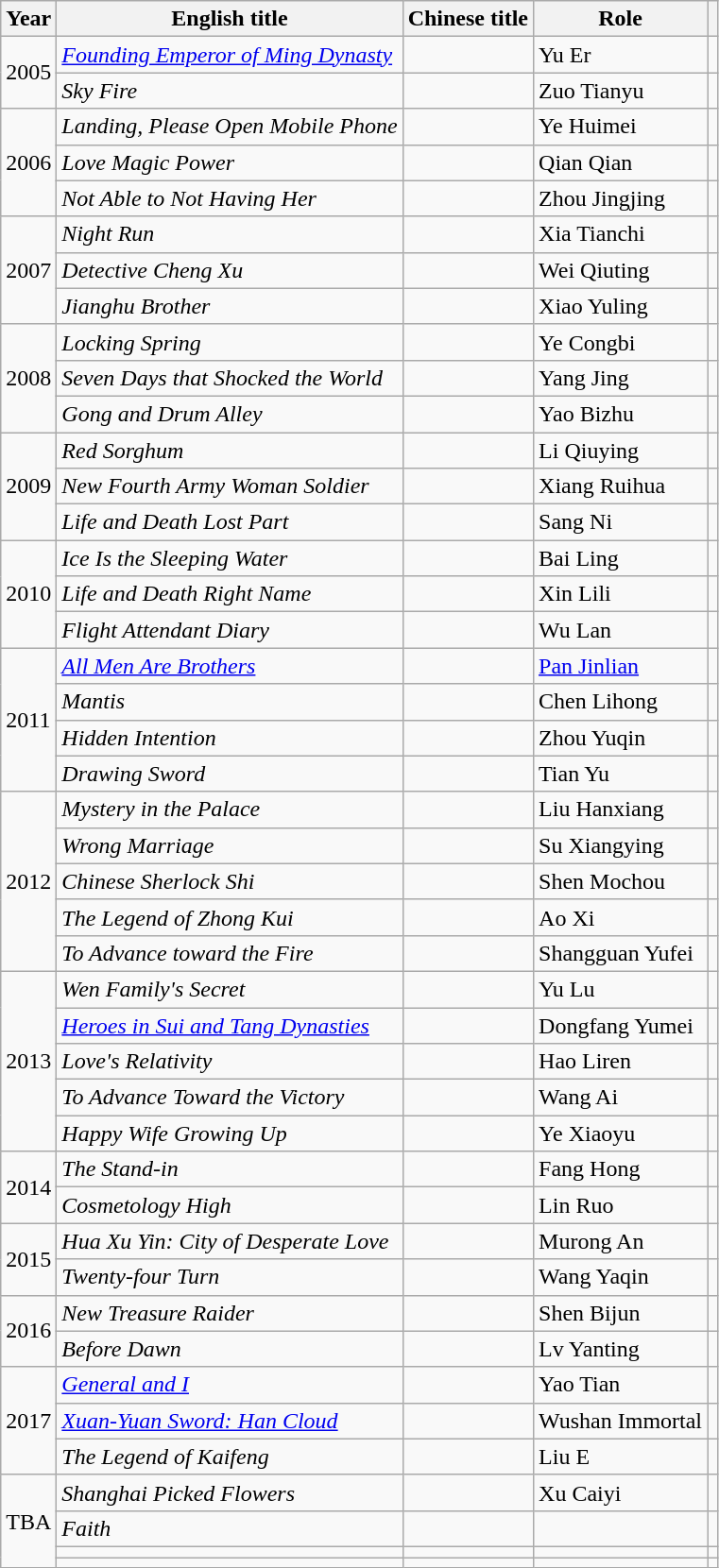<table class="wikitable">
<tr>
<th>Year</th>
<th>English title</th>
<th>Chinese title</th>
<th>Role</th>
<th></th>
</tr>
<tr>
<td rowspan="2">2005</td>
<td><em><a href='#'>Founding Emperor of Ming Dynasty</a></em></td>
<td></td>
<td>Yu Er</td>
<td></td>
</tr>
<tr>
<td><em>Sky Fire</em></td>
<td></td>
<td>Zuo Tianyu</td>
<td></td>
</tr>
<tr>
<td rowspan="3">2006</td>
<td><em>Landing, Please Open Mobile Phone</em></td>
<td></td>
<td>Ye Huimei</td>
<td></td>
</tr>
<tr>
<td><em>Love Magic Power</em></td>
<td></td>
<td>Qian Qian</td>
<td></td>
</tr>
<tr>
<td><em>Not Able to Not Having Her</em></td>
<td></td>
<td>Zhou Jingjing</td>
<td></td>
</tr>
<tr>
<td rowspan="3">2007</td>
<td><em>Night Run</em></td>
<td></td>
<td>Xia Tianchi</td>
<td></td>
</tr>
<tr>
<td><em>Detective Cheng Xu</em></td>
<td></td>
<td>Wei Qiuting</td>
<td></td>
</tr>
<tr>
<td><em>Jianghu Brother</em></td>
<td></td>
<td>Xiao Yuling</td>
<td></td>
</tr>
<tr>
<td rowspan="3">2008</td>
<td><em>Locking Spring</em></td>
<td></td>
<td>Ye Congbi</td>
<td></td>
</tr>
<tr>
<td><em>Seven Days that Shocked the World</em></td>
<td></td>
<td>Yang Jing</td>
<td></td>
</tr>
<tr>
<td><em>Gong and Drum Alley</em></td>
<td></td>
<td>Yao Bizhu</td>
<td></td>
</tr>
<tr>
<td rowspan="3">2009</td>
<td><em>Red Sorghum</em></td>
<td></td>
<td>Li Qiuying</td>
<td></td>
</tr>
<tr>
<td><em>New Fourth Army Woman Soldier</em></td>
<td></td>
<td>Xiang Ruihua</td>
<td></td>
</tr>
<tr>
<td><em>Life and Death Lost Part</em></td>
<td></td>
<td>Sang Ni</td>
<td></td>
</tr>
<tr>
<td rowspan="3">2010</td>
<td><em>Ice Is the Sleeping Water</em></td>
<td></td>
<td>Bai Ling</td>
<td></td>
</tr>
<tr>
<td><em>Life and Death Right Name</em></td>
<td></td>
<td>Xin Lili</td>
<td></td>
</tr>
<tr>
<td><em>Flight Attendant Diary</em></td>
<td></td>
<td>Wu Lan</td>
<td></td>
</tr>
<tr>
<td rowspan="4">2011</td>
<td><em><a href='#'>All Men Are Brothers</a></em></td>
<td></td>
<td><a href='#'>Pan Jinlian</a></td>
<td></td>
</tr>
<tr>
<td><em>Mantis</em></td>
<td></td>
<td>Chen Lihong</td>
<td></td>
</tr>
<tr>
<td><em>Hidden Intention</em></td>
<td></td>
<td>Zhou Yuqin</td>
<td></td>
</tr>
<tr>
<td><em>Drawing Sword</em></td>
<td></td>
<td>Tian Yu</td>
<td></td>
</tr>
<tr>
<td rowspan="5">2012</td>
<td><em>Mystery in the Palace</em></td>
<td></td>
<td>Liu Hanxiang</td>
<td></td>
</tr>
<tr>
<td><em>Wrong Marriage</em></td>
<td></td>
<td>Su Xiangying</td>
<td></td>
</tr>
<tr>
<td><em>Chinese Sherlock Shi</em></td>
<td></td>
<td>Shen Mochou</td>
<td></td>
</tr>
<tr>
<td><em>The Legend of Zhong Kui</em></td>
<td></td>
<td>Ao Xi</td>
<td></td>
</tr>
<tr>
<td><em>To Advance toward the Fire</em></td>
<td></td>
<td>Shangguan Yufei</td>
<td></td>
</tr>
<tr>
<td rowspan="5">2013</td>
<td><em>Wen Family's Secret</em></td>
<td></td>
<td>Yu Lu</td>
<td></td>
</tr>
<tr>
<td><em><a href='#'>Heroes in Sui and Tang Dynasties</a></em></td>
<td></td>
<td>Dongfang Yumei</td>
<td></td>
</tr>
<tr>
<td><em>Love's Relativity</em></td>
<td></td>
<td>Hao Liren</td>
<td></td>
</tr>
<tr>
<td><em>To Advance Toward the Victory</em></td>
<td></td>
<td>Wang Ai</td>
<td></td>
</tr>
<tr>
<td><em>Happy Wife Growing Up</em></td>
<td></td>
<td>Ye Xiaoyu</td>
<td></td>
</tr>
<tr>
<td rowspan="2">2014</td>
<td><em>The Stand-in</em></td>
<td></td>
<td>Fang Hong</td>
<td></td>
</tr>
<tr>
<td><em>Cosmetology High</em></td>
<td></td>
<td>Lin Ruo</td>
<td></td>
</tr>
<tr>
<td rowspan=2>2015</td>
<td><em>Hua Xu Yin: City of Desperate Love</em></td>
<td></td>
<td>Murong An</td>
<td></td>
</tr>
<tr>
<td><em>Twenty-four Turn</em></td>
<td></td>
<td>Wang Yaqin</td>
<td></td>
</tr>
<tr>
<td rowspan=2>2016</td>
<td><em>New Treasure Raider</em></td>
<td></td>
<td>Shen Bijun</td>
<td></td>
</tr>
<tr>
<td><em>Before Dawn</em></td>
<td></td>
<td>Lv Yanting</td>
<td></td>
</tr>
<tr>
<td rowspan=3>2017</td>
<td><em><a href='#'>General and I</a></em></td>
<td></td>
<td>Yao Tian</td>
<td></td>
</tr>
<tr>
<td><em><a href='#'>Xuan-Yuan Sword: Han Cloud</a></em></td>
<td></td>
<td>Wushan Immortal</td>
<td></td>
</tr>
<tr>
<td><em>The Legend of Kaifeng</em></td>
<td></td>
<td>Liu E</td>
<td></td>
</tr>
<tr>
<td rowspan=4>TBA</td>
<td><em>Shanghai Picked Flowers</em></td>
<td></td>
<td>Xu Caiyi</td>
<td></td>
</tr>
<tr>
<td><em>Faith</em></td>
<td></td>
<td></td>
<td></td>
</tr>
<tr>
<td></td>
<td></td>
<td></td>
<td></td>
</tr>
<tr>
<td></td>
<td></td>
<td></td>
<td></td>
</tr>
</table>
